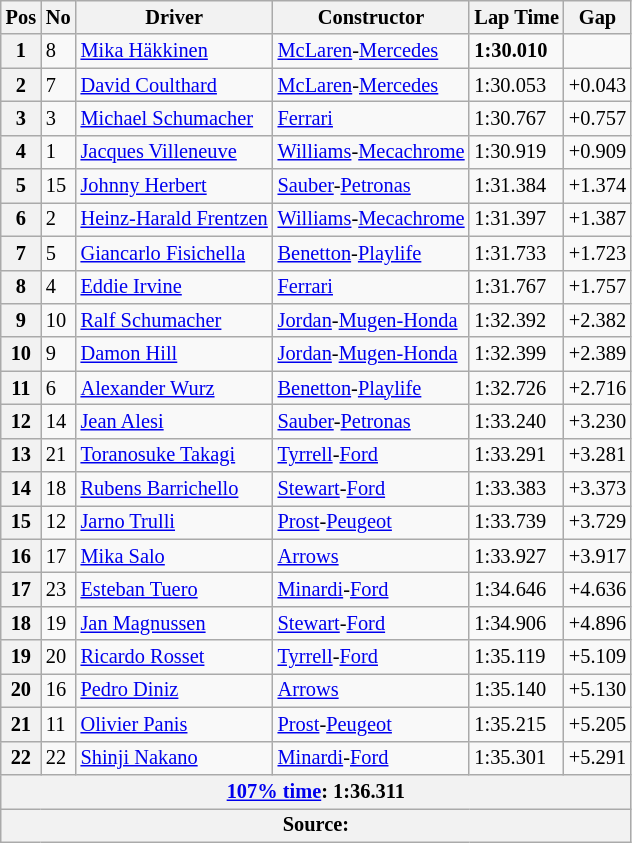<table class="wikitable sortable" style="font-size: 85%;">
<tr>
<th>Pos</th>
<th>No</th>
<th>Driver</th>
<th>Constructor</th>
<th>Lap Time</th>
<th>Gap</th>
</tr>
<tr>
<th>1</th>
<td>8</td>
<td> <a href='#'>Mika Häkkinen</a></td>
<td><a href='#'>McLaren</a>-<a href='#'>Mercedes</a></td>
<td><strong>1:30.010</strong></td>
<td></td>
</tr>
<tr>
<th>2</th>
<td>7</td>
<td> <a href='#'>David Coulthard</a></td>
<td><a href='#'>McLaren</a>-<a href='#'>Mercedes</a></td>
<td>1:30.053</td>
<td>+0.043</td>
</tr>
<tr>
<th>3</th>
<td>3</td>
<td> <a href='#'>Michael Schumacher</a></td>
<td><a href='#'>Ferrari</a></td>
<td>1:30.767</td>
<td>+0.757</td>
</tr>
<tr>
<th>4</th>
<td>1</td>
<td> <a href='#'>Jacques Villeneuve</a></td>
<td><a href='#'>Williams</a>-<a href='#'>Mecachrome</a></td>
<td>1:30.919</td>
<td>+0.909</td>
</tr>
<tr>
<th>5</th>
<td>15</td>
<td> <a href='#'>Johnny Herbert</a></td>
<td><a href='#'>Sauber</a>-<a href='#'>Petronas</a></td>
<td>1:31.384</td>
<td>+1.374</td>
</tr>
<tr>
<th>6</th>
<td>2</td>
<td> <a href='#'>Heinz-Harald Frentzen</a></td>
<td><a href='#'>Williams</a>-<a href='#'>Mecachrome</a></td>
<td>1:31.397</td>
<td>+1.387</td>
</tr>
<tr>
<th>7</th>
<td>5</td>
<td> <a href='#'>Giancarlo Fisichella</a></td>
<td><a href='#'>Benetton</a>-<a href='#'>Playlife</a></td>
<td>1:31.733</td>
<td>+1.723</td>
</tr>
<tr>
<th>8</th>
<td>4</td>
<td> <a href='#'>Eddie Irvine</a></td>
<td><a href='#'>Ferrari</a></td>
<td>1:31.767</td>
<td>+1.757</td>
</tr>
<tr>
<th>9</th>
<td>10</td>
<td> <a href='#'>Ralf Schumacher</a></td>
<td><a href='#'>Jordan</a>-<a href='#'>Mugen-Honda</a></td>
<td>1:32.392</td>
<td>+2.382</td>
</tr>
<tr>
<th>10</th>
<td>9</td>
<td> <a href='#'>Damon Hill</a></td>
<td><a href='#'>Jordan</a>-<a href='#'>Mugen-Honda</a></td>
<td>1:32.399</td>
<td>+2.389</td>
</tr>
<tr>
<th>11</th>
<td>6</td>
<td> <a href='#'>Alexander Wurz</a></td>
<td><a href='#'>Benetton</a>-<a href='#'>Playlife</a></td>
<td>1:32.726</td>
<td>+2.716</td>
</tr>
<tr>
<th>12</th>
<td>14</td>
<td> <a href='#'>Jean Alesi</a></td>
<td><a href='#'>Sauber</a>-<a href='#'>Petronas</a></td>
<td>1:33.240</td>
<td>+3.230</td>
</tr>
<tr>
<th>13</th>
<td>21</td>
<td> <a href='#'>Toranosuke Takagi</a></td>
<td><a href='#'>Tyrrell</a>-<a href='#'>Ford</a></td>
<td>1:33.291</td>
<td>+3.281</td>
</tr>
<tr>
<th>14</th>
<td>18</td>
<td> <a href='#'>Rubens Barrichello</a></td>
<td><a href='#'>Stewart</a>-<a href='#'>Ford</a></td>
<td>1:33.383</td>
<td>+3.373</td>
</tr>
<tr>
<th>15</th>
<td>12</td>
<td> <a href='#'>Jarno Trulli</a></td>
<td><a href='#'>Prost</a>-<a href='#'>Peugeot</a></td>
<td>1:33.739</td>
<td>+3.729</td>
</tr>
<tr>
<th>16</th>
<td>17</td>
<td> <a href='#'>Mika Salo</a></td>
<td><a href='#'>Arrows</a></td>
<td>1:33.927</td>
<td>+3.917</td>
</tr>
<tr>
<th>17</th>
<td>23</td>
<td> <a href='#'>Esteban Tuero</a></td>
<td><a href='#'>Minardi</a>-<a href='#'>Ford</a></td>
<td>1:34.646</td>
<td>+4.636</td>
</tr>
<tr>
<th>18</th>
<td>19</td>
<td> <a href='#'>Jan Magnussen</a></td>
<td><a href='#'>Stewart</a>-<a href='#'>Ford</a></td>
<td>1:34.906</td>
<td>+4.896</td>
</tr>
<tr>
<th>19</th>
<td>20</td>
<td> <a href='#'>Ricardo Rosset</a></td>
<td><a href='#'>Tyrrell</a>-<a href='#'>Ford</a></td>
<td>1:35.119</td>
<td>+5.109</td>
</tr>
<tr>
<th>20</th>
<td>16</td>
<td> <a href='#'>Pedro Diniz</a></td>
<td><a href='#'>Arrows</a></td>
<td>1:35.140</td>
<td>+5.130</td>
</tr>
<tr>
<th>21</th>
<td>11</td>
<td> <a href='#'>Olivier Panis</a></td>
<td><a href='#'>Prost</a>-<a href='#'>Peugeot</a></td>
<td>1:35.215</td>
<td>+5.205</td>
</tr>
<tr>
<th>22</th>
<td>22</td>
<td> <a href='#'>Shinji Nakano</a></td>
<td><a href='#'>Minardi</a>-<a href='#'>Ford</a></td>
<td>1:35.301</td>
<td>+5.291</td>
</tr>
<tr>
<th colspan="6"><a href='#'>107% time</a>: 1:36.311</th>
</tr>
<tr>
<th colspan="6">Source:</th>
</tr>
</table>
